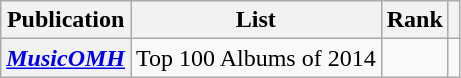<table class="wikitable sortable plainrowheaders">
<tr>
<th scope="col">Publication</th>
<th scope="col">List</th>
<th scope="col">Rank</th>
<th scope="col" class="unsortable"></th>
</tr>
<tr>
<th scope="row"><em><a href='#'>MusicOMH</a></em></th>
<td>Top 100 Albums of 2014</td>
<td></td>
<td></td>
</tr>
</table>
